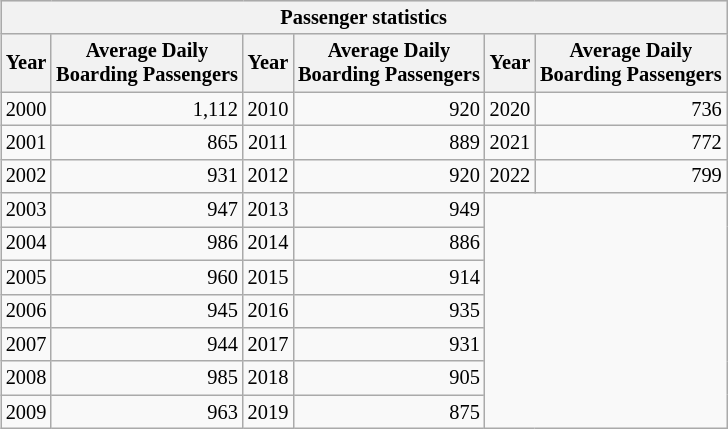<table class="wikitable" style="margin: 1em 0.2em; text-align: center; font-size: 85%;">
<tr style="background: #ddd;">
<th colspan="6">Passenger statistics</th>
</tr>
<tr>
<th>Year</th>
<th>Average Daily <br> Boarding Passengers</th>
<th>Year</th>
<th>Average Daily <br> Boarding Passengers</th>
<th>Year</th>
<th>Average Daily <br> Boarding Passengers</th>
</tr>
<tr>
<td>2000</td>
<td style="text-align:right;">1,112</td>
<td>2010</td>
<td style="text-align:right;">920</td>
<td>2020</td>
<td style="text-align:right;">736</td>
</tr>
<tr>
<td>2001</td>
<td style="text-align:right;">865</td>
<td>2011</td>
<td style="text-align:right;">889</td>
<td>2021</td>
<td style="text-align:right;">772</td>
</tr>
<tr>
<td>2002</td>
<td style="text-align:right;">931</td>
<td>2012</td>
<td style="text-align:right;">920</td>
<td>2022</td>
<td style="text-align:right;">799</td>
</tr>
<tr>
<td>2003</td>
<td style="text-align:right;">947</td>
<td>2013</td>
<td style="text-align:right;">949</td>
<td colspan="2" rowspan="7"></td>
</tr>
<tr>
<td>2004</td>
<td style="text-align:right;">986</td>
<td>2014</td>
<td style="text-align:right;">886</td>
</tr>
<tr>
<td>2005</td>
<td style="text-align:right;">960</td>
<td>2015</td>
<td style="text-align:right;">914</td>
</tr>
<tr>
<td>2006</td>
<td style="text-align:right;">945</td>
<td>2016</td>
<td style="text-align:right;">935</td>
</tr>
<tr>
<td>2007</td>
<td style="text-align:right;">944</td>
<td>2017</td>
<td style="text-align:right;">931</td>
</tr>
<tr>
<td>2008</td>
<td style="text-align:right;">985</td>
<td>2018</td>
<td style="text-align:right;">905</td>
</tr>
<tr>
<td>2009</td>
<td style="text-align:right;">963</td>
<td>2019</td>
<td style="text-align:right;">875</td>
</tr>
</table>
